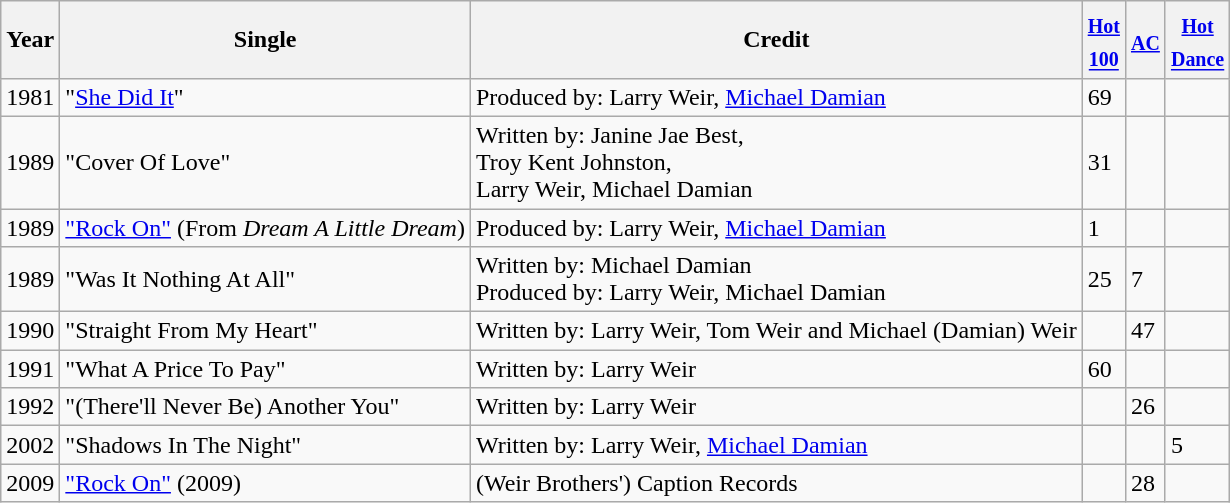<table class=wikitable>
<tr>
<th>Year</th>
<th>Single</th>
<th>Credit</th>
<th><sub><a href='#'>Hot<br> 100</a></sub></th>
<th><sub><a href='#'>AC</a></sub></th>
<th><sub><a href='#'>Hot <br> Dance</a> </sub></th>
</tr>
<tr>
<td>1981</td>
<td>"<a href='#'>She Did It</a>"</td>
<td>Produced by: Larry Weir, <a href='#'>Michael Damian</a></td>
<td>69</td>
<td></td>
<td></td>
</tr>
<tr>
<td>1989</td>
<td>"Cover Of Love"</td>
<td>Written by: Janine Jae Best, <br> Troy Kent Johnston,<br> Larry Weir, Michael Damian </td>
<td>31</td>
<td></td>
<td></td>
</tr>
<tr>
<td>1989</td>
<td><a href='#'>"Rock On"</a> (From <em>Dream A Little Dream</em>)</td>
<td>Produced by: Larry Weir, <a href='#'>Michael Damian</a></td>
<td>1</td>
<td></td>
<td></td>
</tr>
<tr>
<td>1989</td>
<td>"Was It Nothing At All"</td>
<td>Written by: Michael Damian <br> Produced by: Larry Weir, Michael Damian </td>
<td>25</td>
<td>7</td>
<td></td>
</tr>
<tr>
<td>1990</td>
<td>"Straight From My Heart"</td>
<td>Written by: Larry Weir, Tom Weir and Michael (Damian) Weir </td>
<td></td>
<td>47</td>
<td></td>
</tr>
<tr>
<td>1991</td>
<td>"What A Price To Pay"</td>
<td>Written by: Larry Weir</td>
<td>60</td>
<td></td>
<td></td>
</tr>
<tr>
<td>1992</td>
<td>"(There'll Never Be) Another You"</td>
<td>Written by: Larry Weir</td>
<td></td>
<td>26</td>
<td></td>
</tr>
<tr>
<td>2002</td>
<td>"Shadows In The Night"</td>
<td>Written by: Larry Weir, <a href='#'>Michael Damian</a></td>
<td></td>
<td></td>
<td>5</td>
</tr>
<tr>
<td>2009</td>
<td><a href='#'>"Rock On"</a> (2009)</td>
<td>(Weir Brothers') Caption Records</td>
<td></td>
<td>28</td>
<td></td>
</tr>
</table>
